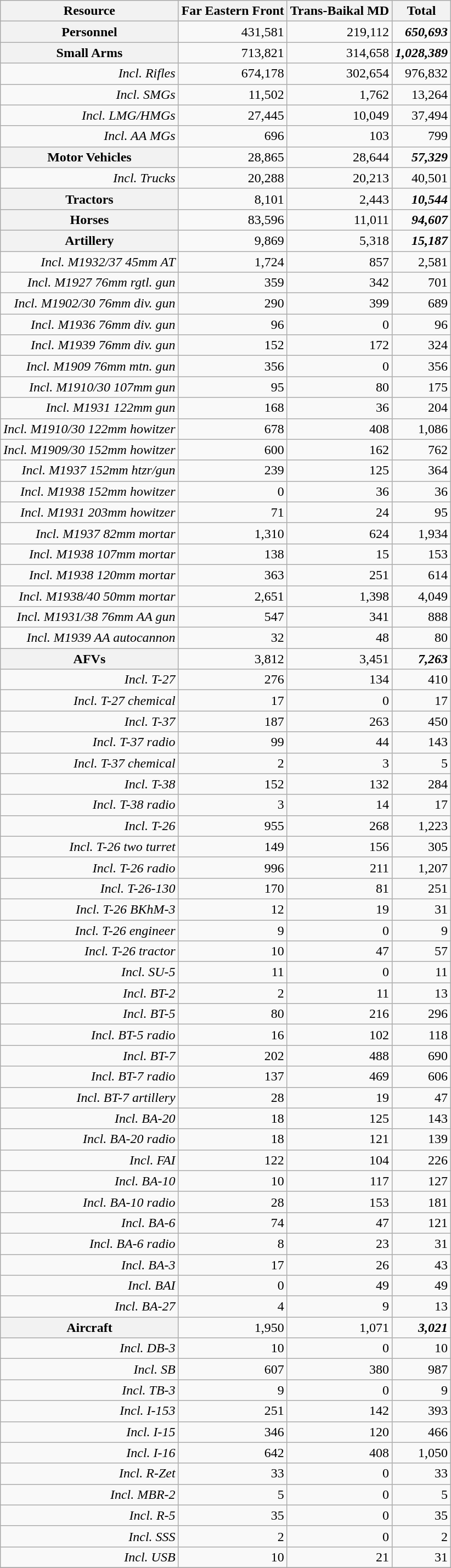<table class="wikitable mw-collapsible" style=text-align:right>
<tr>
<th>Resource</th>
<th>Far Eastern Front</th>
<th>Trans-Baikal MD</th>
<th>Total</th>
</tr>
<tr>
<th>Personnel</th>
<td>431,581</td>
<td>219,112</td>
<td><strong><em>650,693</em></strong></td>
</tr>
<tr>
<th>Small Arms</th>
<td>713,821</td>
<td>314,658</td>
<td><strong><em>1,028,389</em></strong></td>
</tr>
<tr>
<td><em>Incl. Rifles</em></td>
<td>674,178</td>
<td>302,654</td>
<td>976,832</td>
</tr>
<tr>
<td><em>Incl. SMGs</em></td>
<td>11,502</td>
<td>1,762</td>
<td>13,264</td>
</tr>
<tr>
<td><em>Incl. LMG/HMGs</em></td>
<td>27,445</td>
<td>10,049</td>
<td>37,494</td>
</tr>
<tr>
<td><em>Incl. AA MGs</em></td>
<td>696</td>
<td>103</td>
<td>799</td>
</tr>
<tr>
<th>Motor Vehicles</th>
<td>28,865</td>
<td>28,644</td>
<td><strong><em>57,329</em></strong></td>
</tr>
<tr>
<td><em>Incl. Trucks</em></td>
<td>20,288</td>
<td>20,213</td>
<td>40,501</td>
</tr>
<tr>
<th>Tractors</th>
<td>8,101</td>
<td>2,443</td>
<td><strong><em>10,544</em></strong></td>
</tr>
<tr>
<th>Horses</th>
<td>83,596</td>
<td>11,011</td>
<td><strong><em>94,607</em></strong></td>
</tr>
<tr>
<th>Artillery</th>
<td>9,869</td>
<td>5,318</td>
<td><strong><em>15,187</em></strong></td>
</tr>
<tr>
<td><em>Incl. M1932/37 45mm AT</em></td>
<td>1,724</td>
<td>857</td>
<td>2,581</td>
</tr>
<tr>
<td><em>Incl. M1927 76mm rgtl. gun</em></td>
<td>359</td>
<td>342</td>
<td>701</td>
</tr>
<tr>
<td><em>Incl. M1902/30 76mm div. gun</em></td>
<td>290</td>
<td>399</td>
<td>689</td>
</tr>
<tr>
<td><em>Incl. M1936 76mm div. gun</em></td>
<td>96</td>
<td>0</td>
<td>96</td>
</tr>
<tr>
<td><em>Incl. M1939 76mm div. gun</em></td>
<td>152</td>
<td>172</td>
<td>324</td>
</tr>
<tr>
<td><em>Incl. M1909 76mm mtn. gun</em></td>
<td>356</td>
<td>0</td>
<td>356</td>
</tr>
<tr>
<td><em>Incl. M1910/30 107mm gun</em></td>
<td>95</td>
<td>80</td>
<td>175</td>
</tr>
<tr>
<td><em>Incl. M1931 122mm gun</em></td>
<td>168</td>
<td>36</td>
<td>204</td>
</tr>
<tr>
<td><em>Incl. M1910/30 122mm howitzer</em></td>
<td>678</td>
<td>408</td>
<td>1,086</td>
</tr>
<tr>
<td><em>Incl. M1909/30 152mm howitzer</em></td>
<td>600</td>
<td>162</td>
<td>762</td>
</tr>
<tr>
<td><em>Incl. M1937 152mm htzr/gun</em></td>
<td>239</td>
<td>125</td>
<td>364</td>
</tr>
<tr>
<td><em>Incl. M1938 152mm howitzer</em></td>
<td>0</td>
<td>36</td>
<td>36</td>
</tr>
<tr>
<td><em>Incl. M1931 203mm howitzer</em></td>
<td>71</td>
<td>24</td>
<td>95</td>
</tr>
<tr>
<td><em>Incl. M1937 82mm mortar</em></td>
<td>1,310</td>
<td>624</td>
<td>1,934</td>
</tr>
<tr>
<td><em>Incl. M1938 107mm mortar</em></td>
<td>138</td>
<td>15</td>
<td>153</td>
</tr>
<tr>
<td><em>Incl. M1938 120mm mortar</em></td>
<td>363</td>
<td>251</td>
<td>614</td>
</tr>
<tr>
<td><em>Incl. M1938/40 50mm mortar</em></td>
<td>2,651</td>
<td>1,398</td>
<td>4,049</td>
</tr>
<tr>
<td><em>Incl. M1931/38 76mm AA gun</em></td>
<td>547</td>
<td>341</td>
<td>888</td>
</tr>
<tr>
<td><em>Incl. M1939 AA autocannon</em></td>
<td>32</td>
<td>48</td>
<td>80</td>
</tr>
<tr>
<th>AFVs</th>
<td>3,812</td>
<td>3,451</td>
<td><strong><em>7,263</em></strong></td>
</tr>
<tr>
<td><em>Incl. T-27</em></td>
<td>276</td>
<td>134</td>
<td>410</td>
</tr>
<tr>
<td><em>Incl. T-27 chemical</em></td>
<td>17</td>
<td>0</td>
<td>17</td>
</tr>
<tr>
<td><em>Incl. T-37</em></td>
<td>187</td>
<td>263</td>
<td>450</td>
</tr>
<tr>
<td><em>Incl. T-37 radio</em></td>
<td>99</td>
<td>44</td>
<td>143</td>
</tr>
<tr>
<td><em>Incl. T-37 chemical</em></td>
<td>2</td>
<td>3</td>
<td>5</td>
</tr>
<tr>
<td><em>Incl. T-38</em></td>
<td>152</td>
<td>132</td>
<td>284</td>
</tr>
<tr>
<td><em>Incl. T-38 radio</em></td>
<td>3</td>
<td>14</td>
<td>17</td>
</tr>
<tr>
<td><em>Incl. T-26</em></td>
<td>955</td>
<td>268</td>
<td>1,223</td>
</tr>
<tr>
<td><em>Incl. T-26 two turret</em></td>
<td>149</td>
<td>156</td>
<td>305</td>
</tr>
<tr>
<td><em>Incl. T-26 radio</em></td>
<td>996</td>
<td>211</td>
<td>1,207</td>
</tr>
<tr>
<td><em>Incl. T-26-130</em></td>
<td>170</td>
<td>81</td>
<td>251</td>
</tr>
<tr>
<td><em>Incl. T-26 BKhM-3</em></td>
<td>12</td>
<td>19</td>
<td>31</td>
</tr>
<tr>
<td><em>Incl. T-26 engineer</em></td>
<td>9</td>
<td>0</td>
<td>9</td>
</tr>
<tr>
<td><em>Incl. T-26 tractor</em></td>
<td>10</td>
<td>47</td>
<td>57</td>
</tr>
<tr>
<td><em>Incl. SU-5</em></td>
<td>11</td>
<td>0</td>
<td>11</td>
</tr>
<tr>
<td><em>Incl. BT-2</em></td>
<td>2</td>
<td>11</td>
<td>13</td>
</tr>
<tr>
<td><em>Incl. BT-5</em></td>
<td>80</td>
<td>216</td>
<td>296</td>
</tr>
<tr>
<td><em>Incl. BT-5 radio</em></td>
<td>16</td>
<td>102</td>
<td>118</td>
</tr>
<tr>
<td><em>Incl. BT-7</em></td>
<td>202</td>
<td>488</td>
<td>690</td>
</tr>
<tr>
<td><em>Incl. BT-7 radio</em></td>
<td>137</td>
<td>469</td>
<td>606</td>
</tr>
<tr>
<td><em>Incl. BT-7 artillery</em></td>
<td>28</td>
<td>19</td>
<td>47</td>
</tr>
<tr>
<td><em>Incl. BA-20</em></td>
<td>18</td>
<td>125</td>
<td>143</td>
</tr>
<tr>
<td><em>Incl. BA-20 radio</em></td>
<td>18</td>
<td>121</td>
<td>139</td>
</tr>
<tr>
<td><em>Incl. FAI</em></td>
<td>122</td>
<td>104</td>
<td>226</td>
</tr>
<tr>
<td><em>Incl. BA-10</em></td>
<td>10</td>
<td>117</td>
<td>127</td>
</tr>
<tr>
<td><em>Incl. BA-10 radio</em></td>
<td>28</td>
<td>153</td>
<td>181</td>
</tr>
<tr>
<td><em>Incl. BA-6</em></td>
<td>74</td>
<td>47</td>
<td>121</td>
</tr>
<tr>
<td><em>Incl. BA-6 radio</em></td>
<td>8</td>
<td>23</td>
<td>31</td>
</tr>
<tr>
<td><em>Incl. BA-3</em></td>
<td>17</td>
<td>26</td>
<td>43</td>
</tr>
<tr>
<td><em>Incl. BAI</em></td>
<td>0</td>
<td>49</td>
<td>49</td>
</tr>
<tr>
<td><em>Incl. BA-27</em></td>
<td>4</td>
<td>9</td>
<td>13</td>
</tr>
<tr>
<th>Aircraft</th>
<td>1,950</td>
<td>1,071</td>
<td><strong><em>3,021</em></strong></td>
</tr>
<tr>
<td><em>Incl. DB-3</em></td>
<td>10</td>
<td>0</td>
<td>10</td>
</tr>
<tr>
<td><em>Incl. SB</em></td>
<td>607</td>
<td>380</td>
<td>987</td>
</tr>
<tr>
<td><em>Incl. TB-3</em></td>
<td>9</td>
<td>0</td>
<td>9</td>
</tr>
<tr>
<td><em>Incl. I-153</em></td>
<td>251</td>
<td>142</td>
<td>393</td>
</tr>
<tr>
<td><em>Incl. I-15</em></td>
<td>346</td>
<td>120</td>
<td>466</td>
</tr>
<tr>
<td><em>Incl. I-16</em></td>
<td>642</td>
<td>408</td>
<td>1,050</td>
</tr>
<tr>
<td><em>Incl. R-Zet</em></td>
<td>33</td>
<td>0</td>
<td>33</td>
</tr>
<tr>
<td><em>Incl. MBR-2</em></td>
<td>5</td>
<td>0</td>
<td>5</td>
</tr>
<tr>
<td><em>Incl. R-5</em></td>
<td>35</td>
<td>0</td>
<td>35</td>
</tr>
<tr>
<td><em>Incl. SSS</em></td>
<td>2</td>
<td>0</td>
<td>2</td>
</tr>
<tr>
<td><em>Incl. USB</em></td>
<td>10</td>
<td>21</td>
<td>31</td>
</tr>
<tr>
</tr>
</table>
